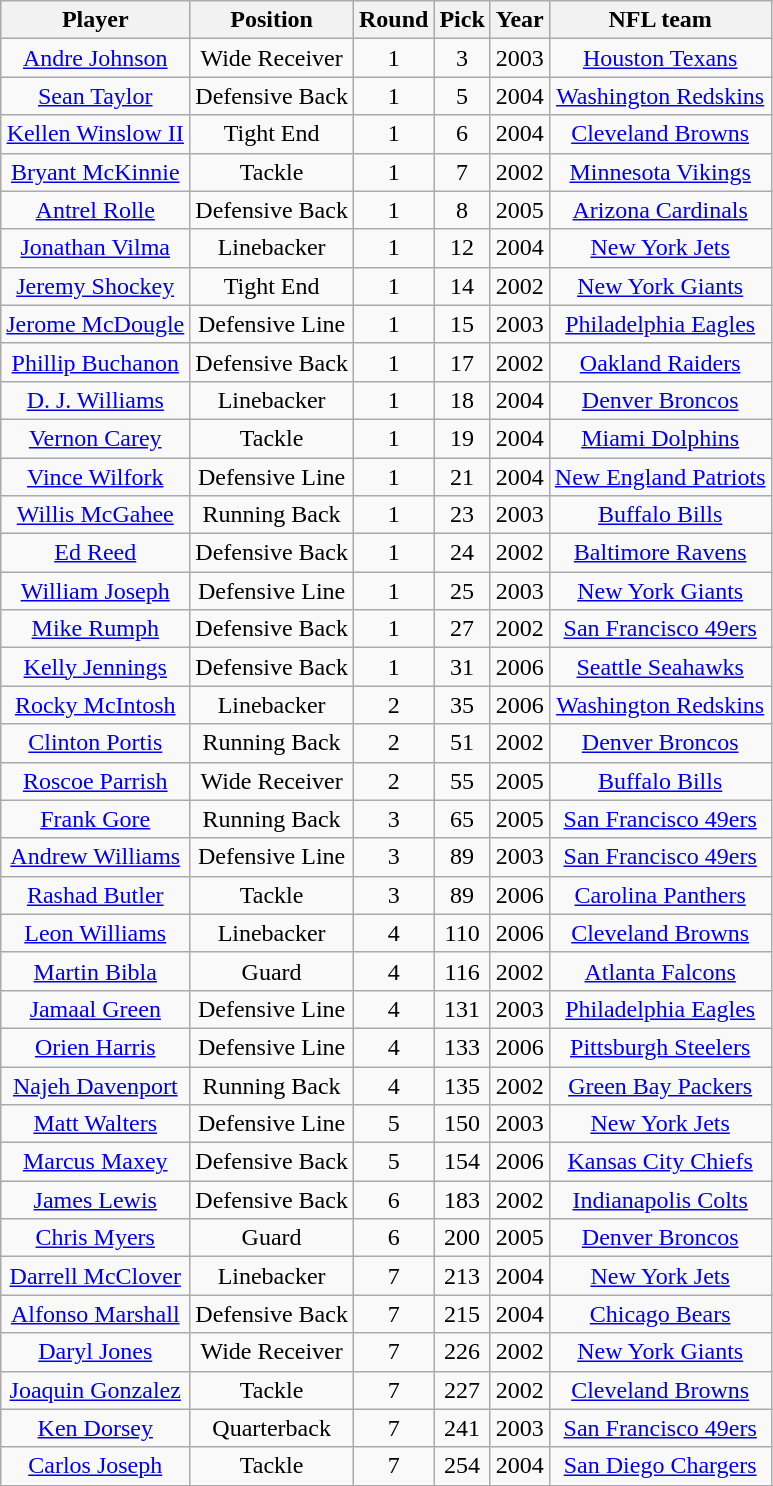<table class="wikitable sortable" style="text-align:center">
<tr>
<th>Player</th>
<th>Position</th>
<th>Round</th>
<th>Pick</th>
<th>Year</th>
<th>NFL team</th>
</tr>
<tr>
<td><a href='#'>Andre Johnson</a></td>
<td>Wide Receiver</td>
<td>1</td>
<td>3</td>
<td>2003</td>
<td><a href='#'>Houston Texans</a></td>
</tr>
<tr>
<td><a href='#'>Sean Taylor</a></td>
<td>Defensive Back</td>
<td>1</td>
<td>5</td>
<td>2004</td>
<td><a href='#'>Washington Redskins</a></td>
</tr>
<tr>
<td><a href='#'>Kellen Winslow II</a></td>
<td>Tight End</td>
<td>1</td>
<td>6</td>
<td>2004</td>
<td><a href='#'>Cleveland Browns</a></td>
</tr>
<tr>
<td><a href='#'>Bryant McKinnie</a></td>
<td>Tackle</td>
<td>1</td>
<td>7</td>
<td>2002</td>
<td><a href='#'>Minnesota Vikings</a></td>
</tr>
<tr>
<td><a href='#'>Antrel Rolle</a></td>
<td>Defensive Back</td>
<td>1</td>
<td>8</td>
<td>2005</td>
<td><a href='#'>Arizona Cardinals</a></td>
</tr>
<tr>
<td><a href='#'>Jonathan Vilma</a></td>
<td>Linebacker</td>
<td>1</td>
<td>12</td>
<td>2004</td>
<td><a href='#'>New York Jets</a></td>
</tr>
<tr>
<td><a href='#'>Jeremy Shockey</a></td>
<td>Tight End</td>
<td>1</td>
<td>14</td>
<td>2002</td>
<td><a href='#'>New York Giants</a></td>
</tr>
<tr>
<td><a href='#'>Jerome McDougle</a></td>
<td>Defensive Line</td>
<td>1</td>
<td>15</td>
<td>2003</td>
<td><a href='#'>Philadelphia Eagles</a></td>
</tr>
<tr>
<td><a href='#'>Phillip Buchanon</a></td>
<td>Defensive Back</td>
<td>1</td>
<td>17</td>
<td>2002</td>
<td><a href='#'>Oakland Raiders</a></td>
</tr>
<tr>
<td><a href='#'>D. J. Williams</a></td>
<td>Linebacker</td>
<td>1</td>
<td>18</td>
<td>2004</td>
<td><a href='#'>Denver Broncos</a></td>
</tr>
<tr>
<td><a href='#'>Vernon Carey</a></td>
<td>Tackle</td>
<td>1</td>
<td>19</td>
<td>2004</td>
<td><a href='#'>Miami Dolphins</a></td>
</tr>
<tr>
<td><a href='#'>Vince Wilfork</a></td>
<td>Defensive Line</td>
<td>1</td>
<td>21</td>
<td>2004</td>
<td><a href='#'>New England Patriots</a></td>
</tr>
<tr>
<td><a href='#'>Willis McGahee</a></td>
<td>Running Back</td>
<td>1</td>
<td>23</td>
<td>2003</td>
<td><a href='#'>Buffalo Bills</a></td>
</tr>
<tr>
<td><a href='#'>Ed Reed</a></td>
<td>Defensive Back</td>
<td>1</td>
<td>24</td>
<td>2002</td>
<td><a href='#'>Baltimore Ravens</a></td>
</tr>
<tr>
<td><a href='#'>William Joseph</a></td>
<td>Defensive Line</td>
<td>1</td>
<td>25</td>
<td>2003</td>
<td><a href='#'>New York Giants</a></td>
</tr>
<tr>
<td><a href='#'>Mike Rumph</a></td>
<td>Defensive Back</td>
<td>1</td>
<td>27</td>
<td>2002</td>
<td><a href='#'>San Francisco 49ers</a></td>
</tr>
<tr>
<td><a href='#'>Kelly Jennings</a></td>
<td>Defensive Back</td>
<td>1</td>
<td>31</td>
<td>2006</td>
<td><a href='#'>Seattle Seahawks</a></td>
</tr>
<tr>
<td><a href='#'>Rocky McIntosh</a></td>
<td>Linebacker</td>
<td>2</td>
<td>35</td>
<td>2006</td>
<td><a href='#'>Washington Redskins</a></td>
</tr>
<tr>
<td><a href='#'>Clinton Portis</a></td>
<td>Running Back</td>
<td>2</td>
<td>51</td>
<td>2002</td>
<td><a href='#'>Denver Broncos</a></td>
</tr>
<tr>
<td><a href='#'>Roscoe Parrish</a></td>
<td>Wide Receiver</td>
<td>2</td>
<td>55</td>
<td>2005</td>
<td><a href='#'>Buffalo Bills</a></td>
</tr>
<tr>
<td><a href='#'>Frank Gore</a></td>
<td>Running Back</td>
<td>3</td>
<td>65</td>
<td>2005</td>
<td><a href='#'>San Francisco 49ers</a></td>
</tr>
<tr>
<td><a href='#'>Andrew Williams</a></td>
<td>Defensive Line</td>
<td>3</td>
<td>89</td>
<td>2003</td>
<td><a href='#'>San Francisco 49ers</a></td>
</tr>
<tr>
<td><a href='#'>Rashad Butler</a></td>
<td>Tackle</td>
<td>3</td>
<td>89</td>
<td>2006</td>
<td><a href='#'>Carolina Panthers</a></td>
</tr>
<tr>
<td><a href='#'>Leon Williams</a></td>
<td>Linebacker</td>
<td>4</td>
<td>110</td>
<td>2006</td>
<td><a href='#'>Cleveland Browns</a></td>
</tr>
<tr>
<td><a href='#'>Martin Bibla</a></td>
<td>Guard</td>
<td>4</td>
<td>116</td>
<td>2002</td>
<td><a href='#'>Atlanta Falcons</a></td>
</tr>
<tr>
<td><a href='#'>Jamaal Green</a></td>
<td>Defensive Line</td>
<td>4</td>
<td>131</td>
<td>2003</td>
<td><a href='#'>Philadelphia Eagles</a></td>
</tr>
<tr>
<td><a href='#'>Orien Harris</a></td>
<td>Defensive Line</td>
<td>4</td>
<td>133</td>
<td>2006</td>
<td><a href='#'>Pittsburgh Steelers</a></td>
</tr>
<tr>
<td><a href='#'>Najeh Davenport</a></td>
<td>Running Back</td>
<td>4</td>
<td>135</td>
<td>2002</td>
<td><a href='#'>Green Bay Packers</a></td>
</tr>
<tr>
<td><a href='#'>Matt Walters</a></td>
<td>Defensive Line</td>
<td>5</td>
<td>150</td>
<td>2003</td>
<td><a href='#'>New York Jets</a></td>
</tr>
<tr>
<td><a href='#'>Marcus Maxey</a></td>
<td>Defensive Back</td>
<td>5</td>
<td>154</td>
<td>2006</td>
<td><a href='#'>Kansas City Chiefs</a></td>
</tr>
<tr>
<td><a href='#'>James Lewis</a></td>
<td>Defensive Back</td>
<td>6</td>
<td>183</td>
<td>2002</td>
<td><a href='#'>Indianapolis Colts</a></td>
</tr>
<tr>
<td><a href='#'>Chris Myers</a></td>
<td>Guard</td>
<td>6</td>
<td>200</td>
<td>2005</td>
<td><a href='#'>Denver Broncos</a></td>
</tr>
<tr>
<td><a href='#'>Darrell McClover</a></td>
<td>Linebacker</td>
<td>7</td>
<td>213</td>
<td>2004</td>
<td><a href='#'>New York Jets</a></td>
</tr>
<tr>
<td><a href='#'>Alfonso Marshall</a></td>
<td>Defensive Back</td>
<td>7</td>
<td>215</td>
<td>2004</td>
<td><a href='#'>Chicago Bears</a></td>
</tr>
<tr>
<td><a href='#'>Daryl Jones</a></td>
<td>Wide Receiver</td>
<td>7</td>
<td>226</td>
<td>2002</td>
<td><a href='#'>New York Giants</a></td>
</tr>
<tr>
<td><a href='#'>Joaquin Gonzalez</a></td>
<td>Tackle</td>
<td>7</td>
<td>227</td>
<td>2002</td>
<td><a href='#'>Cleveland Browns</a></td>
</tr>
<tr>
<td><a href='#'>Ken Dorsey</a></td>
<td>Quarterback</td>
<td>7</td>
<td>241</td>
<td>2003</td>
<td><a href='#'>San Francisco 49ers</a></td>
</tr>
<tr>
<td><a href='#'>Carlos Joseph</a></td>
<td>Tackle</td>
<td>7</td>
<td>254</td>
<td>2004</td>
<td><a href='#'>San Diego Chargers</a></td>
</tr>
<tr>
</tr>
</table>
